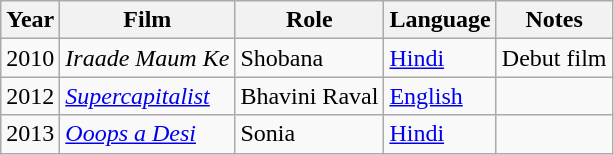<table class="wikitable sortable">
<tr>
<th>Year</th>
<th>Film</th>
<th>Role</th>
<th>Language</th>
<th>Notes</th>
</tr>
<tr>
<td>2010</td>
<td><em>Iraade Maum Ke</em></td>
<td>Shobana</td>
<td><a href='#'>Hindi</a></td>
<td>Debut film<br></td>
</tr>
<tr>
<td>2012</td>
<td><em><a href='#'>Supercapitalist</a></em></td>
<td>Bhavini Raval</td>
<td><a href='#'>English</a></td>
<td></td>
</tr>
<tr>
<td>2013</td>
<td><em><a href='#'>Ooops a Desi</a></em></td>
<td>Sonia</td>
<td><a href='#'>Hindi</a></td>
<td></td>
</tr>
</table>
